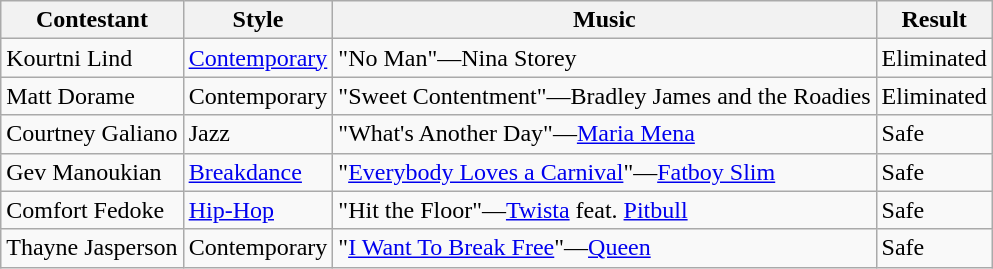<table class="wikitable">
<tr>
<th>Contestant</th>
<th>Style</th>
<th>Music</th>
<th>Result</th>
</tr>
<tr>
<td>Kourtni Lind</td>
<td><a href='#'>Contemporary</a></td>
<td>"No Man"—Nina Storey</td>
<td>Eliminated</td>
</tr>
<tr>
<td>Matt Dorame</td>
<td>Contemporary</td>
<td>"Sweet Contentment"—Bradley James and the Roadies</td>
<td>Eliminated</td>
</tr>
<tr>
<td>Courtney Galiano</td>
<td>Jazz</td>
<td>"What's Another Day"—<a href='#'>Maria Mena</a></td>
<td>Safe</td>
</tr>
<tr>
<td>Gev Manoukian</td>
<td><a href='#'>Breakdance</a></td>
<td>"<a href='#'>Everybody Loves a Carnival</a>"—<a href='#'>Fatboy Slim</a></td>
<td>Safe</td>
</tr>
<tr>
<td>Comfort Fedoke</td>
<td><a href='#'>Hip-Hop</a></td>
<td>"Hit the Floor"—<a href='#'>Twista</a> feat. <a href='#'>Pitbull</a></td>
<td>Safe</td>
</tr>
<tr>
<td>Thayne Jasperson</td>
<td>Contemporary</td>
<td>"<a href='#'>I Want To Break Free</a>"—<a href='#'>Queen</a></td>
<td>Safe</td>
</tr>
</table>
